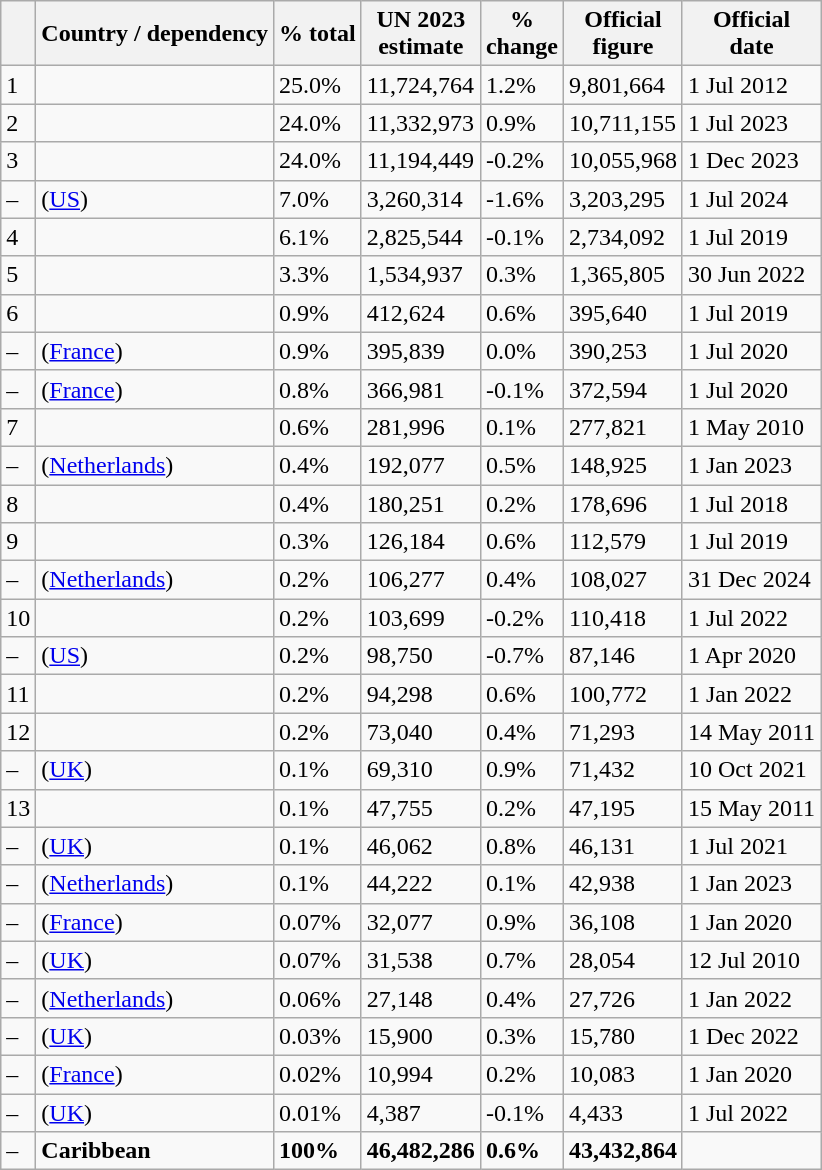<table class="sortable wikitable sticky-header col2left" >
<tr>
<th></th>
<th>Country / dependency</th>
<th>% total</th>
<th>UN 2023<br>estimate</th>
<th>%<br>change</th>
<th>Official<br>figure</th>
<th>Official<br>date</th>
</tr>
<tr>
<td>1</td>
<td></td>
<td>25.0%</td>
<td>11,724,764</td>
<td>1.2%</td>
<td>9,801,664</td>
<td>1 Jul 2012</td>
</tr>
<tr>
<td>2</td>
<td></td>
<td>24.0%</td>
<td>11,332,973</td>
<td>0.9%</td>
<td>10,711,155</td>
<td>1 Jul 2023</td>
</tr>
<tr>
<td>3</td>
<td></td>
<td>24.0%</td>
<td>11,194,449</td>
<td>-0.2%</td>
<td>10,055,968</td>
<td>1 Dec 2023</td>
</tr>
<tr>
<td> –</td>
<td> (<a href='#'>US</a>)</td>
<td>7.0%</td>
<td>3,260,314</td>
<td>-1.6%</td>
<td>3,203,295</td>
<td>1 Jul 2024</td>
</tr>
<tr>
<td>4</td>
<td></td>
<td>6.1%</td>
<td>2,825,544</td>
<td>-0.1%</td>
<td>2,734,092</td>
<td>1 Jul 2019</td>
</tr>
<tr>
<td>5</td>
<td></td>
<td>3.3%</td>
<td>1,534,937</td>
<td>0.3%</td>
<td>1,365,805</td>
<td>30 Jun 2022</td>
</tr>
<tr>
<td>6</td>
<td></td>
<td>0.9%</td>
<td>412,624</td>
<td>0.6%</td>
<td>395,640</td>
<td>1 Jul 2019</td>
</tr>
<tr>
<td> –</td>
<td> (<a href='#'>France</a>)</td>
<td>0.9%</td>
<td>395,839</td>
<td>0.0%</td>
<td>390,253</td>
<td>1 Jul 2020</td>
</tr>
<tr>
<td> –</td>
<td> (<a href='#'>France</a>)</td>
<td>0.8%</td>
<td>366,981</td>
<td>-0.1%</td>
<td>372,594</td>
<td>1 Jul 2020</td>
</tr>
<tr>
<td>7</td>
<td></td>
<td>0.6%</td>
<td>281,996</td>
<td>0.1%</td>
<td>277,821</td>
<td>1 May 2010</td>
</tr>
<tr>
<td> –</td>
<td> (<a href='#'>Netherlands</a>)</td>
<td>0.4%</td>
<td>192,077</td>
<td>0.5%</td>
<td>148,925</td>
<td>1 Jan 2023</td>
</tr>
<tr>
<td>8</td>
<td></td>
<td>0.4%</td>
<td>180,251</td>
<td>0.2%</td>
<td>178,696</td>
<td>1 Jul 2018</td>
</tr>
<tr>
<td>9</td>
<td></td>
<td>0.3%</td>
<td>126,184</td>
<td>0.6%</td>
<td>112,579</td>
<td>1 Jul 2019</td>
</tr>
<tr>
<td> –</td>
<td> (<a href='#'>Netherlands</a>)</td>
<td>0.2%</td>
<td>106,277</td>
<td>0.4%</td>
<td>108,027</td>
<td>31 Dec 2024</td>
</tr>
<tr>
<td>10</td>
<td></td>
<td>0.2%</td>
<td>103,699</td>
<td>-0.2%</td>
<td>110,418</td>
<td>1 Jul 2022</td>
</tr>
<tr>
<td> –</td>
<td> (<a href='#'>US</a>)</td>
<td>0.2%</td>
<td>98,750</td>
<td>-0.7%</td>
<td>87,146</td>
<td>1 Apr 2020</td>
</tr>
<tr>
<td>11</td>
<td></td>
<td>0.2%</td>
<td>94,298</td>
<td>0.6%</td>
<td>100,772</td>
<td>1 Jan 2022</td>
</tr>
<tr>
<td>12</td>
<td></td>
<td>0.2%</td>
<td>73,040</td>
<td>0.4%</td>
<td>71,293</td>
<td>14 May 2011</td>
</tr>
<tr>
<td> –</td>
<td> (<a href='#'>UK</a>)</td>
<td>0.1%</td>
<td>69,310</td>
<td>0.9%</td>
<td>71,432</td>
<td>10 Oct 2021</td>
</tr>
<tr>
<td>13</td>
<td></td>
<td>0.1%</td>
<td>47,755</td>
<td>0.2%</td>
<td>47,195</td>
<td>15 May 2011</td>
</tr>
<tr>
<td> –</td>
<td> (<a href='#'>UK</a>)</td>
<td>0.1%</td>
<td>46,062</td>
<td>0.8%</td>
<td>46,131</td>
<td>1 Jul 2021</td>
</tr>
<tr>
<td> –</td>
<td> (<a href='#'>Netherlands</a>)</td>
<td>0.1%</td>
<td>44,222</td>
<td>0.1%</td>
<td>42,938</td>
<td>1 Jan 2023</td>
</tr>
<tr>
<td> –</td>
<td> (<a href='#'>France</a>)</td>
<td>0.07%</td>
<td>32,077</td>
<td>0.9%</td>
<td>36,108</td>
<td>1 Jan 2020</td>
</tr>
<tr>
<td> –</td>
<td> (<a href='#'>UK</a>)</td>
<td>0.07%</td>
<td>31,538</td>
<td>0.7%</td>
<td>28,054</td>
<td>12 Jul 2010</td>
</tr>
<tr>
<td> –</td>
<td> (<a href='#'>Netherlands</a>)</td>
<td>0.06%</td>
<td>27,148</td>
<td>0.4%</td>
<td>27,726</td>
<td>1 Jan 2022</td>
</tr>
<tr>
<td> –</td>
<td> (<a href='#'>UK</a>)</td>
<td>0.03%</td>
<td>15,900</td>
<td>0.3%</td>
<td>15,780</td>
<td>1 Dec 2022</td>
</tr>
<tr>
<td> –</td>
<td> (<a href='#'>France</a>)</td>
<td>0.02%</td>
<td>10,994</td>
<td>0.2%</td>
<td>10,083</td>
<td>1 Jan 2020</td>
</tr>
<tr>
<td> –</td>
<td> (<a href='#'>UK</a>)</td>
<td>0.01%</td>
<td>4,387</td>
<td>-0.1%</td>
<td>4,433</td>
<td>1 Jul 2022</td>
</tr>
<tr>
<td> –</td>
<td><strong>Caribbean</strong></td>
<td><strong>100%</strong></td>
<td><strong>46,482,286</strong></td>
<td><strong>0.6%</strong></td>
<td><strong>43,432,864</strong></td>
<td></td>
</tr>
</table>
